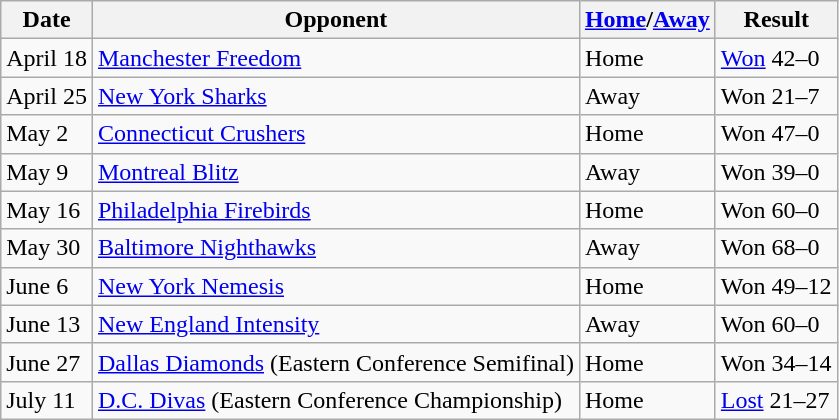<table class="wikitable">
<tr>
<th>Date</th>
<th>Opponent</th>
<th><a href='#'>Home</a>/<a href='#'>Away</a></th>
<th>Result</th>
</tr>
<tr>
<td>April 18</td>
<td><a href='#'>Manchester Freedom</a></td>
<td>Home</td>
<td><a href='#'>Won</a> 42–0</td>
</tr>
<tr>
<td>April 25</td>
<td><a href='#'>New York Sharks</a></td>
<td>Away</td>
<td>Won 21–7</td>
</tr>
<tr>
<td>May 2</td>
<td><a href='#'>Connecticut Crushers</a></td>
<td>Home</td>
<td>Won 47–0</td>
</tr>
<tr>
<td>May 9</td>
<td><a href='#'>Montreal Blitz</a></td>
<td>Away</td>
<td>Won 39–0</td>
</tr>
<tr>
<td>May 16</td>
<td><a href='#'>Philadelphia Firebirds</a></td>
<td>Home</td>
<td>Won 60–0</td>
</tr>
<tr>
<td>May 30</td>
<td><a href='#'>Baltimore Nighthawks</a></td>
<td>Away</td>
<td>Won 68–0</td>
</tr>
<tr>
<td>June 6</td>
<td><a href='#'>New York Nemesis</a></td>
<td>Home</td>
<td>Won 49–12</td>
</tr>
<tr>
<td>June 13</td>
<td><a href='#'>New England Intensity</a></td>
<td>Away</td>
<td>Won 60–0</td>
</tr>
<tr>
<td>June 27</td>
<td><a href='#'>Dallas Diamonds</a> (Eastern Conference Semifinal)</td>
<td>Home</td>
<td>Won 34–14</td>
</tr>
<tr>
<td>July 11</td>
<td><a href='#'>D.C. Divas</a> (Eastern Conference Championship)</td>
<td>Home</td>
<td><a href='#'>Lost</a> 21–27</td>
</tr>
</table>
